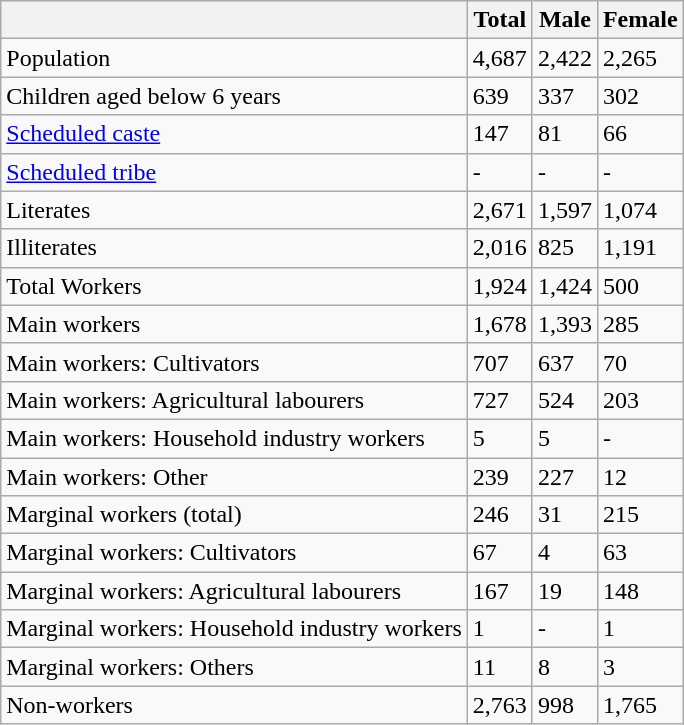<table class="wikitable sortable">
<tr>
<th></th>
<th>Total</th>
<th>Male</th>
<th>Female</th>
</tr>
<tr>
<td>Population</td>
<td>4,687</td>
<td>2,422</td>
<td>2,265</td>
</tr>
<tr>
<td>Children aged below 6 years</td>
<td>639</td>
<td>337</td>
<td>302</td>
</tr>
<tr>
<td><a href='#'>Scheduled caste</a></td>
<td>147</td>
<td>81</td>
<td>66</td>
</tr>
<tr>
<td><a href='#'>Scheduled tribe</a></td>
<td>-</td>
<td>-</td>
<td>-</td>
</tr>
<tr>
<td>Literates</td>
<td>2,671</td>
<td>1,597</td>
<td>1,074</td>
</tr>
<tr>
<td>Illiterates</td>
<td>2,016</td>
<td>825</td>
<td>1,191</td>
</tr>
<tr>
<td>Total Workers</td>
<td>1,924</td>
<td>1,424</td>
<td>500</td>
</tr>
<tr>
<td>Main workers</td>
<td>1,678</td>
<td>1,393</td>
<td>285</td>
</tr>
<tr>
<td>Main workers: Cultivators</td>
<td>707</td>
<td>637</td>
<td>70</td>
</tr>
<tr>
<td>Main workers: Agricultural labourers</td>
<td>727</td>
<td>524</td>
<td>203</td>
</tr>
<tr>
<td>Main workers: Household industry workers</td>
<td>5</td>
<td>5</td>
<td>-</td>
</tr>
<tr>
<td>Main workers: Other</td>
<td>239</td>
<td>227</td>
<td>12</td>
</tr>
<tr>
<td>Marginal workers (total)</td>
<td>246</td>
<td>31</td>
<td>215</td>
</tr>
<tr>
<td>Marginal workers: Cultivators</td>
<td>67</td>
<td>4</td>
<td>63</td>
</tr>
<tr>
<td>Marginal workers: Agricultural labourers</td>
<td>167</td>
<td>19</td>
<td>148</td>
</tr>
<tr>
<td>Marginal workers: Household industry workers</td>
<td>1</td>
<td>-</td>
<td>1</td>
</tr>
<tr>
<td>Marginal workers: Others</td>
<td>11</td>
<td>8</td>
<td>3</td>
</tr>
<tr>
<td>Non-workers</td>
<td>2,763</td>
<td>998</td>
<td>1,765</td>
</tr>
</table>
